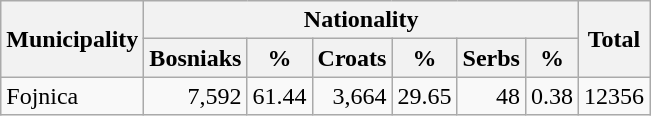<table class="wikitable" style="text-align:right;">
<tr>
<th rowspan="2">Municipality</th>
<th colspan="6">Nationality</th>
<th rowspan="2">Total</th>
</tr>
<tr>
<th>Bosniaks</th>
<th>%</th>
<th>Croats</th>
<th>%</th>
<th>Serbs</th>
<th>%</th>
</tr>
<tr>
<td style="text-align:left;">Fojnica</td>
<td>7,592</td>
<td>61.44</td>
<td>3,664</td>
<td>29.65</td>
<td>48</td>
<td>0.38</td>
<td>12356</td>
</tr>
</table>
